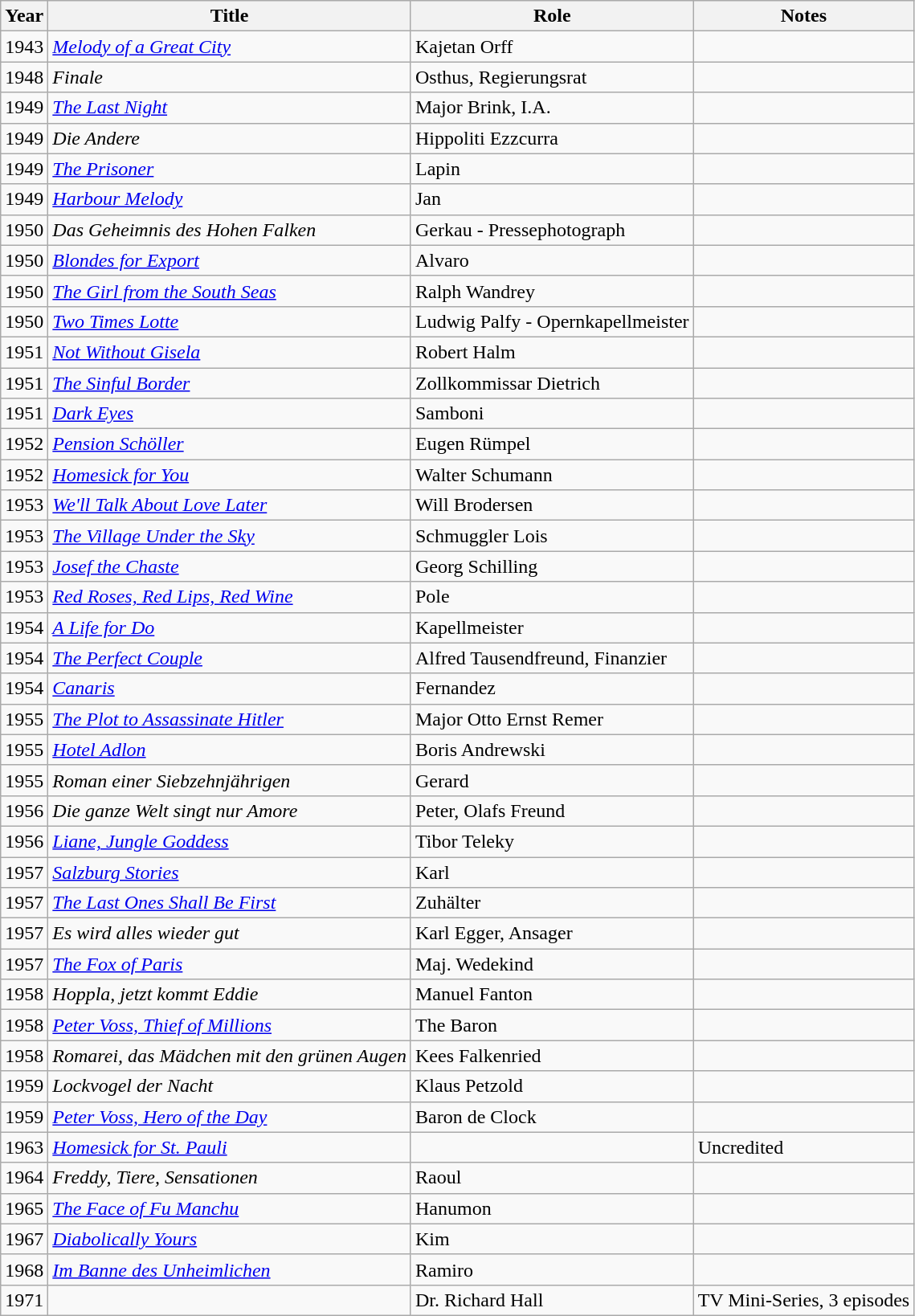<table class="wikitable">
<tr>
<th>Year</th>
<th>Title</th>
<th>Role</th>
<th>Notes</th>
</tr>
<tr>
<td>1943</td>
<td><em><a href='#'>Melody of a Great City</a></em></td>
<td>Kajetan Orff</td>
<td></td>
</tr>
<tr>
<td>1948</td>
<td><em>Finale</em></td>
<td>Osthus, Regierungsrat</td>
<td></td>
</tr>
<tr>
<td>1949</td>
<td><em><a href='#'>The Last Night</a></em></td>
<td>Major Brink, I.A.</td>
<td></td>
</tr>
<tr>
<td>1949</td>
<td><em>Die Andere</em></td>
<td>Hippoliti Ezzcurra</td>
<td></td>
</tr>
<tr>
<td>1949</td>
<td><em><a href='#'>The Prisoner</a></em></td>
<td>Lapin</td>
<td></td>
</tr>
<tr>
<td>1949</td>
<td><em><a href='#'>Harbour Melody</a></em></td>
<td>Jan</td>
<td></td>
</tr>
<tr>
<td>1950</td>
<td><em>Das Geheimnis des Hohen Falken</em></td>
<td>Gerkau - Pressephotograph</td>
<td></td>
</tr>
<tr>
<td>1950</td>
<td><em><a href='#'>Blondes for Export</a></em></td>
<td>Alvaro</td>
<td></td>
</tr>
<tr>
<td>1950</td>
<td><em><a href='#'>The Girl from the South Seas</a></em></td>
<td>Ralph Wandrey</td>
<td></td>
</tr>
<tr>
<td>1950</td>
<td><em><a href='#'>Two Times Lotte</a></em></td>
<td>Ludwig Palfy - Opernkapellmeister</td>
<td></td>
</tr>
<tr>
<td>1951</td>
<td><em><a href='#'>Not Without Gisela</a></em></td>
<td>Robert Halm</td>
<td></td>
</tr>
<tr>
<td>1951</td>
<td><em><a href='#'>The Sinful Border</a></em></td>
<td>Zollkommissar Dietrich</td>
<td></td>
</tr>
<tr>
<td>1951</td>
<td><em><a href='#'>Dark Eyes</a></em></td>
<td>Samboni</td>
<td></td>
</tr>
<tr>
<td>1952</td>
<td><em><a href='#'>Pension Schöller</a></em></td>
<td>Eugen Rümpel</td>
<td></td>
</tr>
<tr>
<td>1952</td>
<td><em><a href='#'>Homesick for You</a></em></td>
<td>Walter Schumann</td>
<td></td>
</tr>
<tr>
<td>1953</td>
<td><em><a href='#'>We'll Talk About Love Later</a></em></td>
<td>Will Brodersen</td>
<td></td>
</tr>
<tr>
<td>1953</td>
<td><em><a href='#'>The Village Under the Sky</a></em></td>
<td>Schmuggler Lois</td>
<td></td>
</tr>
<tr>
<td>1953</td>
<td><em><a href='#'>Josef the Chaste</a></em></td>
<td>Georg Schilling</td>
<td></td>
</tr>
<tr>
<td>1953</td>
<td><em><a href='#'>Red Roses, Red Lips, Red Wine</a></em></td>
<td>Pole</td>
<td></td>
</tr>
<tr>
<td>1954</td>
<td><em><a href='#'>A Life for Do</a></em></td>
<td>Kapellmeister</td>
<td></td>
</tr>
<tr>
<td>1954</td>
<td><em><a href='#'>The Perfect Couple</a></em></td>
<td>Alfred Tausendfreund, Finanzier</td>
<td></td>
</tr>
<tr>
<td>1954</td>
<td><em><a href='#'>Canaris</a></em></td>
<td>Fernandez</td>
<td></td>
</tr>
<tr>
<td>1955</td>
<td><em><a href='#'>The Plot to Assassinate Hitler</a></em></td>
<td>Major Otto Ernst Remer</td>
<td></td>
</tr>
<tr>
<td>1955</td>
<td><em><a href='#'>Hotel Adlon</a></em></td>
<td>Boris Andrewski</td>
<td></td>
</tr>
<tr>
<td>1955</td>
<td><em>Roman einer Siebzehnjährigen</em></td>
<td>Gerard</td>
<td></td>
</tr>
<tr>
<td>1956</td>
<td><em>Die ganze Welt singt nur Amore</em></td>
<td>Peter, Olafs Freund</td>
<td></td>
</tr>
<tr>
<td>1956</td>
<td><em><a href='#'>Liane, Jungle Goddess</a></em></td>
<td>Tibor Teleky</td>
<td></td>
</tr>
<tr>
<td>1957</td>
<td><em><a href='#'>Salzburg Stories</a></em></td>
<td>Karl</td>
<td></td>
</tr>
<tr>
<td>1957</td>
<td><em><a href='#'>The Last Ones Shall Be First</a></em></td>
<td>Zuhälter</td>
<td></td>
</tr>
<tr>
<td>1957</td>
<td><em>Es wird alles wieder gut</em></td>
<td>Karl Egger, Ansager</td>
<td></td>
</tr>
<tr>
<td>1957</td>
<td><em><a href='#'>The Fox of Paris</a></em></td>
<td>Maj. Wedekind</td>
<td></td>
</tr>
<tr>
<td>1958</td>
<td><em>Hoppla, jetzt kommt Eddie</em></td>
<td>Manuel Fanton</td>
<td></td>
</tr>
<tr>
<td>1958</td>
<td><em><a href='#'>Peter Voss, Thief of Millions</a></em></td>
<td>The Baron</td>
<td></td>
</tr>
<tr>
<td>1958</td>
<td><em>Romarei, das Mädchen mit den grünen Augen</em></td>
<td>Kees Falkenried</td>
<td></td>
</tr>
<tr>
<td>1959</td>
<td><em>Lockvogel der Nacht</em></td>
<td>Klaus Petzold</td>
<td></td>
</tr>
<tr>
<td>1959</td>
<td><em><a href='#'>Peter Voss, Hero of the Day</a></em></td>
<td>Baron de Clock</td>
<td><br></td>
</tr>
<tr>
<td>1963</td>
<td><em><a href='#'>Homesick for St. Pauli</a></em></td>
<td></td>
<td>Uncredited</td>
</tr>
<tr>
<td>1964</td>
<td><em>Freddy, Tiere, Sensationen</em></td>
<td>Raoul</td>
<td></td>
</tr>
<tr>
<td>1965</td>
<td><em><a href='#'>The Face of Fu Manchu</a></em></td>
<td>Hanumon</td>
<td></td>
</tr>
<tr>
<td>1967</td>
<td><em><a href='#'>Diabolically Yours</a></em></td>
<td>Kim</td>
<td></td>
</tr>
<tr>
<td>1968</td>
<td><em><a href='#'>Im Banne des Unheimlichen</a></em></td>
<td>Ramiro</td>
<td></td>
</tr>
<tr>
<td>1971</td>
<td><em></em></td>
<td>Dr. Richard Hall</td>
<td>TV Mini-Series, 3 episodes</td>
</tr>
</table>
